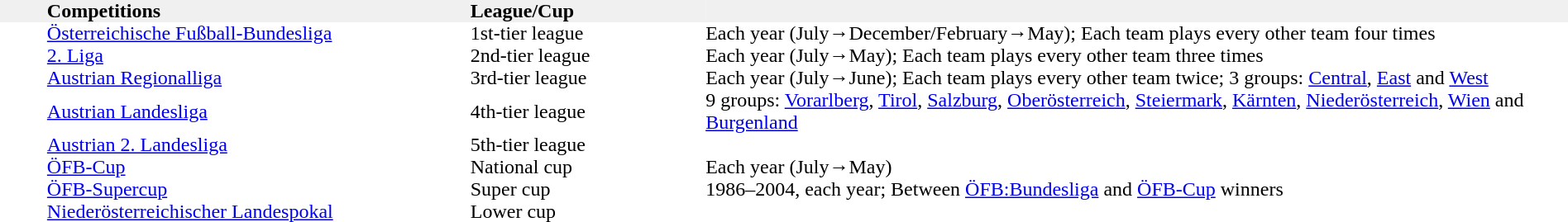<table width="100%" cellspacing="0" cellpadding="0">
<tr bgcolor="F0F0F0">
<th width="3%" align="left"></th>
<th width="27%" align="left">Competitions</th>
<th width="15%" align="left">League/Cup</th>
<th width="55%" align="left"></th>
</tr>
<tr>
<td></td>
<td><a href='#'>Österreichische Fußball-Bundesliga</a></td>
<td>1st-tier league</td>
<td>Each year (July→December/February→May); Each team plays every other team four times</td>
</tr>
<tr>
<td></td>
<td><a href='#'>2. Liga</a></td>
<td>2nd-tier league</td>
<td>Each year (July→May); Each team plays every other team three times</td>
</tr>
<tr>
<td></td>
<td><a href='#'>Austrian Regionalliga</a></td>
<td>3rd-tier league</td>
<td>Each year (July→June); Each team plays every other team twice; 3 groups: <a href='#'>Central</a>, <a href='#'>East</a> and <a href='#'>West</a></td>
</tr>
<tr>
<td></td>
<td><a href='#'>Austrian Landesliga</a></td>
<td>4th-tier league</td>
<td>9 groups: <a href='#'>Vorarlberg</a>, <a href='#'>Tirol</a>, <a href='#'>Salzburg</a>, <a href='#'>Oberösterreich</a>, <a href='#'>Steiermark</a>, <a href='#'>Kärnten</a>, <a href='#'>Niederösterreich</a>, <a href='#'>Wien</a> and <a href='#'>Burgenland</a></td>
</tr>
<tr>
<td></td>
<td><a href='#'>Austrian 2. Landesliga</a></td>
<td>5th-tier league</td>
<td> </td>
</tr>
<tr>
<td></td>
<td><a href='#'>ÖFB-Cup</a></td>
<td>National cup</td>
<td>Each year (July→May)</td>
</tr>
<tr>
<td></td>
<td><a href='#'>ÖFB-Supercup</a></td>
<td>Super cup</td>
<td>1986–2004, each year; Between <a href='#'>ÖFB:Bundesliga</a> and <a href='#'>ÖFB-Cup</a> winners</td>
</tr>
<tr>
<td></td>
<td><a href='#'>Niederösterreichischer Landespokal</a></td>
<td>Lower cup</td>
<td></td>
</tr>
</table>
